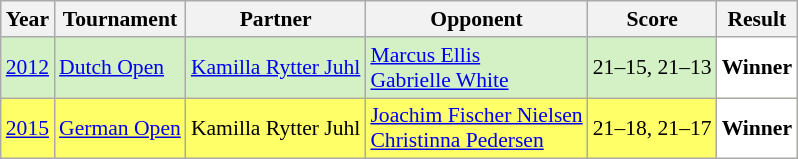<table class="sortable wikitable" style="font-size: 90%;">
<tr>
<th>Year</th>
<th>Tournament</th>
<th>Partner</th>
<th>Opponent</th>
<th>Score</th>
<th>Result</th>
</tr>
<tr style="background:#D4F1C5">
<td align="center"><a href='#'>2012</a></td>
<td align="left"><a href='#'>Dutch Open</a></td>
<td align="left"> <a href='#'>Kamilla Rytter Juhl</a></td>
<td align="left"> <a href='#'>Marcus Ellis</a> <br>  <a href='#'>Gabrielle White</a></td>
<td align="left">21–15, 21–13</td>
<td style="text-align:left; background:white"> <strong>Winner</strong></td>
</tr>
<tr style="background:#FFFF67">
<td align="center"><a href='#'>2015</a></td>
<td align="left"><a href='#'>German Open</a></td>
<td align="left"> Kamilla Rytter Juhl</td>
<td align="left"> <a href='#'>Joachim Fischer Nielsen</a> <br>  <a href='#'>Christinna Pedersen</a></td>
<td align="left">21–18, 21–17</td>
<td style="text-align:left; background:white"> <strong>Winner</strong></td>
</tr>
</table>
